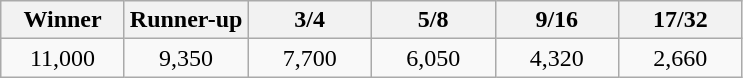<table class="wikitable">
<tr>
<th width=75>Winner</th>
<th width=75>Runner-up</th>
<th width=75>3/4</th>
<th width=75>5/8</th>
<th width=75>9/16</th>
<th width=75>17/32</th>
</tr>
<tr>
<td align=center>11,000</td>
<td align=center>9,350</td>
<td align=center>7,700</td>
<td align=center>6,050</td>
<td align=center>4,320</td>
<td align=center>2,660</td>
</tr>
</table>
